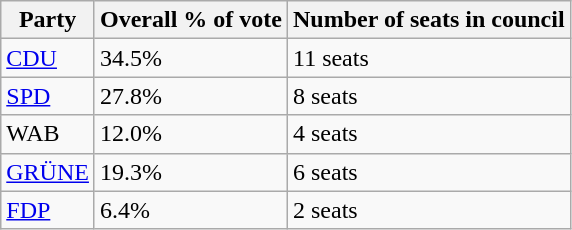<table class="wikitable">
<tr>
<th>Party</th>
<th>Overall % of vote</th>
<th>Number of seats in council</th>
</tr>
<tr>
<td><a href='#'>CDU</a></td>
<td>34.5%</td>
<td>11 seats</td>
</tr>
<tr>
<td><a href='#'>SPD</a></td>
<td>27.8%</td>
<td>8 seats</td>
</tr>
<tr>
<td>WAB</td>
<td>12.0%</td>
<td>4 seats</td>
</tr>
<tr>
<td><a href='#'>GRÜNE</a></td>
<td>19.3%</td>
<td>6 seats</td>
</tr>
<tr>
<td><a href='#'>FDP</a></td>
<td>6.4%</td>
<td>2 seats</td>
</tr>
</table>
